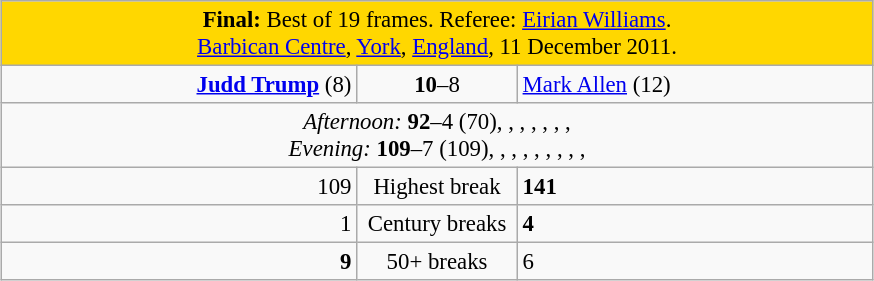<table class="wikitable" style="font-size: 95%; margin: 1em auto 1em auto;">
<tr>
<td colspan="3" align="center" bgcolor="#ffd700"><strong>Final:</strong> Best of 19 frames. Referee: <a href='#'>Eirian Williams</a>.<br><a href='#'>Barbican Centre</a>, <a href='#'>York</a>, <a href='#'>England</a>, 11 December 2011.</td>
</tr>
<tr>
<td width="230" align="right"><strong><a href='#'>Judd Trump</a></strong> (8)<br></td>
<td width="100" align="center"><strong>10</strong>–8</td>
<td width="230"><a href='#'>Mark Allen</a> (12)<br></td>
</tr>
<tr>
<td colspan="3" align="center" style="font-size: 100%"><em>Afternoon:</em> <strong>92</strong>–4 (70), , , , , , ,  <br><em>Evening:</em> <strong>109</strong>–7 (109), , , , , , , , , </td>
</tr>
<tr>
<td align="right">109</td>
<td align="center">Highest break</td>
<td><strong>141</strong></td>
</tr>
<tr>
<td align="right">1</td>
<td align="center">Century breaks</td>
<td><strong>4</strong></td>
</tr>
<tr>
<td align="right"><strong>9</strong></td>
<td align="center">50+ breaks</td>
<td>6</td>
</tr>
</table>
